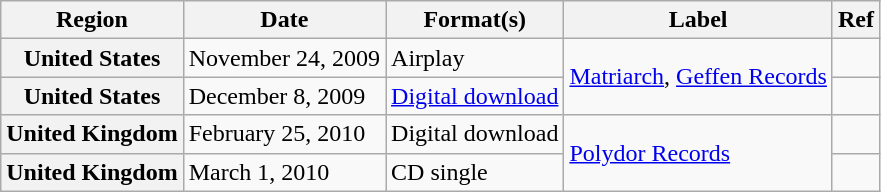<table class="wikitable plainrowheaders">
<tr>
<th scope="col">Region</th>
<th scope="col">Date</th>
<th scope="col">Format(s)</th>
<th scope="col">Label</th>
<th scope="col">Ref</th>
</tr>
<tr>
<th scope="row">United States</th>
<td>November 24, 2009</td>
<td>Airplay</td>
<td rowspan="2"><a href='#'>Matriarch</a>, <a href='#'>Geffen Records</a></td>
<td></td>
</tr>
<tr>
<th scope="row">United States</th>
<td>December 8, 2009</td>
<td><a href='#'>Digital download</a></td>
<td></td>
</tr>
<tr>
<th scope="row">United Kingdom</th>
<td>February 25, 2010</td>
<td>Digital download</td>
<td rowspan="2"><a href='#'>Polydor Records</a></td>
<td></td>
</tr>
<tr>
<th scope="row">United Kingdom</th>
<td>March 1, 2010</td>
<td>CD single</td>
<td></td>
</tr>
</table>
